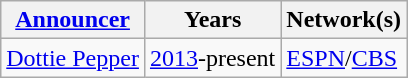<table class="wikitable">
<tr>
<th><a href='#'>Announcer</a></th>
<th>Years</th>
<th>Network(s)</th>
</tr>
<tr>
<td><a href='#'>Dottie Pepper</a></td>
<td><a href='#'>2013</a>-present</td>
<td><a href='#'>ESPN</a>/<a href='#'>CBS</a></td>
</tr>
</table>
